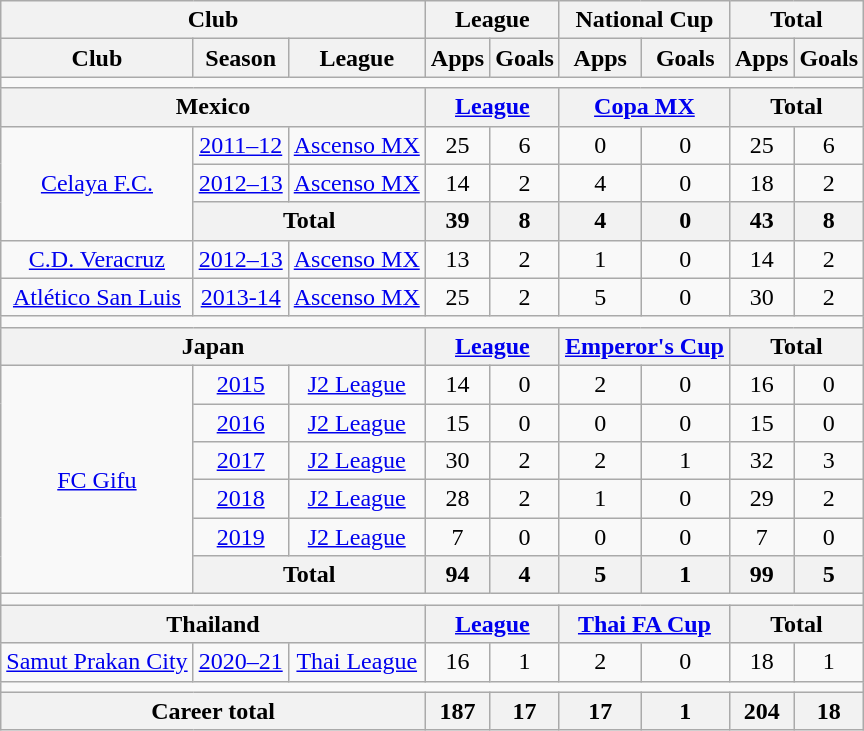<table class="wikitable" style="text-align:center">
<tr>
<th colspan=3>Club</th>
<th colspan=2>League</th>
<th colspan=2>National Cup</th>
<th colspan=2>Total</th>
</tr>
<tr>
<th>Club</th>
<th>Season</th>
<th>League</th>
<th>Apps</th>
<th>Goals</th>
<th>Apps</th>
<th>Goals</th>
<th>Apps</th>
<th>Goals</th>
</tr>
<tr>
<td colspan="9"></td>
</tr>
<tr>
<th colspan="3">Mexico</th>
<th colspan="2"><a href='#'>League</a></th>
<th colspan="2"><a href='#'>Copa MX</a></th>
<th colspan="2">Total</th>
</tr>
<tr>
<td rowspan="3"><a href='#'>Celaya F.C.</a></td>
<td><a href='#'>2011–12</a></td>
<td><a href='#'>Ascenso MX</a></td>
<td>25</td>
<td>6</td>
<td>0</td>
<td>0</td>
<td>25</td>
<td>6</td>
</tr>
<tr>
<td><a href='#'>2012–13</a></td>
<td><a href='#'>Ascenso MX</a></td>
<td>14</td>
<td>2</td>
<td>4</td>
<td>0</td>
<td>18</td>
<td>2</td>
</tr>
<tr>
<th colspan="2">Total</th>
<th>39</th>
<th>8</th>
<th>4</th>
<th>0</th>
<th>43</th>
<th>8</th>
</tr>
<tr>
<td><a href='#'>C.D. Veracruz</a></td>
<td><a href='#'>2012–13</a></td>
<td><a href='#'>Ascenso MX</a></td>
<td>13</td>
<td>2</td>
<td>1</td>
<td>0</td>
<td>14</td>
<td>2</td>
</tr>
<tr>
<td><a href='#'>Atlético San Luis</a></td>
<td><a href='#'>2013-14</a></td>
<td><a href='#'>Ascenso MX</a></td>
<td>25</td>
<td>2</td>
<td>5</td>
<td>0</td>
<td>30</td>
<td>2</td>
</tr>
<tr>
<td colspan="9"></td>
</tr>
<tr>
<th colspan=3>Japan</th>
<th colspan=2><a href='#'>League</a></th>
<th colspan=2><a href='#'>Emperor's Cup</a></th>
<th colspan=2>Total</th>
</tr>
<tr>
<td rowspan="6"><a href='#'>FC Gifu</a></td>
<td><a href='#'>2015</a></td>
<td><a href='#'>J2 League</a></td>
<td>14</td>
<td>0</td>
<td>2</td>
<td>0</td>
<td>16</td>
<td>0</td>
</tr>
<tr>
<td><a href='#'>2016</a></td>
<td><a href='#'>J2 League</a></td>
<td>15</td>
<td>0</td>
<td>0</td>
<td>0</td>
<td>15</td>
<td>0</td>
</tr>
<tr>
<td><a href='#'>2017</a></td>
<td><a href='#'>J2 League</a></td>
<td>30</td>
<td>2</td>
<td>2</td>
<td>1</td>
<td>32</td>
<td>3</td>
</tr>
<tr>
<td><a href='#'>2018</a></td>
<td><a href='#'>J2 League</a></td>
<td>28</td>
<td>2</td>
<td>1</td>
<td>0</td>
<td>29</td>
<td>2</td>
</tr>
<tr>
<td><a href='#'>2019</a></td>
<td><a href='#'>J2 League</a></td>
<td>7</td>
<td>0</td>
<td>0</td>
<td>0</td>
<td>7</td>
<td>0</td>
</tr>
<tr>
<th colspan="2">Total</th>
<th>94</th>
<th>4</th>
<th>5</th>
<th>1</th>
<th>99</th>
<th>5</th>
</tr>
<tr>
<td colspan="9"></td>
</tr>
<tr>
<th colspan="3">Thailand</th>
<th colspan="2"><a href='#'>League</a></th>
<th colspan="2"><a href='#'>Thai FA Cup</a></th>
<th colspan="2">Total</th>
</tr>
<tr>
<td><a href='#'>Samut Prakan City</a></td>
<td><a href='#'>2020–21</a></td>
<td><a href='#'>Thai League</a></td>
<td>16</td>
<td>1</td>
<td>2</td>
<td>0</td>
<td>18</td>
<td>1</td>
</tr>
<tr>
<td colspan="9"></td>
</tr>
<tr>
<th colspan="3">Career total</th>
<th>187</th>
<th>17</th>
<th>17</th>
<th>1</th>
<th>204</th>
<th>18</th>
</tr>
</table>
